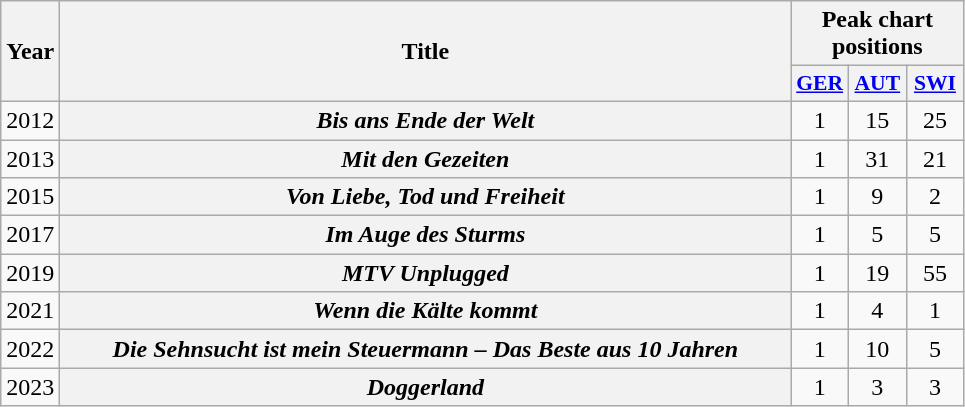<table class="wikitable plainrowheaders" style="text-align:center;">
<tr>
<th scope="col" rowspan="2">Year</th>
<th scope="col" rowspan="2" style="width: 30em;">Title</th>
<th scope="col" colspan="3">Peak chart positions</th>
</tr>
<tr>
<th scope="col" style="width:2.2em; font-size:90%;"><a href='#'>GER</a><br></th>
<th scope="col" style="width:2.2em; font-size:90%;"><a href='#'>AUT</a><br></th>
<th scope="col" style="width:2.2em; font-size:90%;"><a href='#'>SWI</a><br></th>
</tr>
<tr>
<td>2012</td>
<th scope="row"><em>Bis ans Ende der Welt</em></th>
<td>1</td>
<td>15</td>
<td>25</td>
</tr>
<tr>
<td>2013</td>
<th scope="row"><em>Mit den Gezeiten</em></th>
<td>1</td>
<td>31</td>
<td>21</td>
</tr>
<tr>
<td>2015</td>
<th scope="row"><em>Von Liebe, Tod und Freiheit</em></th>
<td>1</td>
<td>9</td>
<td>2</td>
</tr>
<tr>
<td>2017</td>
<th scope="row"><em>Im Auge des Sturms</em></th>
<td>1</td>
<td>5</td>
<td>5</td>
</tr>
<tr>
<td>2019</td>
<th scope="row"><em>MTV Unplugged</em></th>
<td>1</td>
<td>19</td>
<td>55</td>
</tr>
<tr>
<td>2021</td>
<th scope="row"><em>Wenn die Kälte kommt</em></th>
<td>1</td>
<td>4</td>
<td>1</td>
</tr>
<tr>
<td>2022</td>
<th scope="row"><em>Die Sehnsucht ist mein Steuermann – Das Beste aus 10 Jahren</em></th>
<td>1</td>
<td>10</td>
<td>5</td>
</tr>
<tr>
<td>2023</td>
<th scope="row"><em>Doggerland</em></th>
<td>1</td>
<td>3</td>
<td>3</td>
</tr>
</table>
